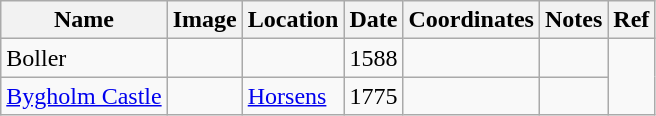<table class="wikitable sortable">
<tr>
<th>Name</th>
<th>Image</th>
<th>Location</th>
<th>Date</th>
<th>Coordinates</th>
<th>Notes</th>
<th>Ref</th>
</tr>
<tr>
<td>Boller</td>
<td></td>
<td></td>
<td>1588</td>
<td></td>
<td></td>
</tr>
<tr>
<td><a href='#'>Bygholm Castle</a></td>
<td></td>
<td><a href='#'>Horsens</a></td>
<td>1775</td>
<td></td>
<td></td>
</tr>
</table>
